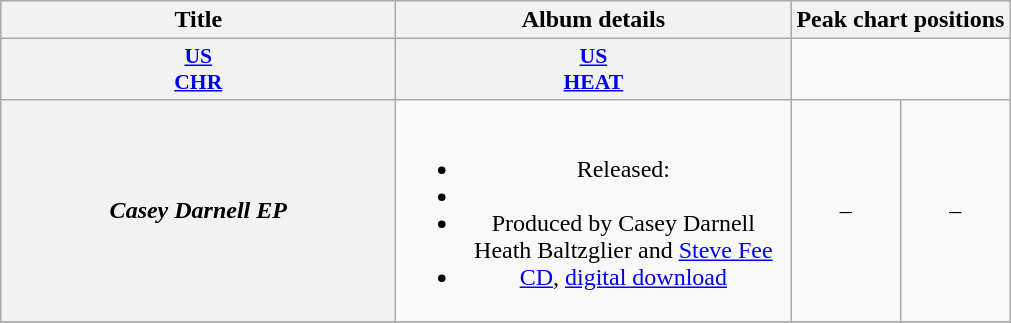<table class="wikitable plainrowheaders" style="text-align:center;">
<tr>
<th scope="col" rowspan="2" style="width:16em;">Title</th>
<th scope="col" rowspan="2" style="width:16em;">Album details</th>
<th scope="col" colspan="2">Peak chart positions</th>
</tr>
<tr>
</tr>
<tr>
<th style="width:3em; font-size:90%"><a href='#'>US<br>CHR</a></th>
<th style="width:3em; font-size:90%"><a href='#'>US<br>HEAT</a></th>
</tr>
<tr>
<th scope="row"><em>Casey Darnell EP</em></th>
<td><br><ul><li>Released: </li><li></li><li>Produced by Casey Darnell <br>Heath Baltzglier and <a href='#'>Steve Fee</a></li><li><a href='#'>CD</a>, <a href='#'>digital download</a></li></ul></td>
<td>–</td>
<td>–</td>
</tr>
<tr>
</tr>
</table>
